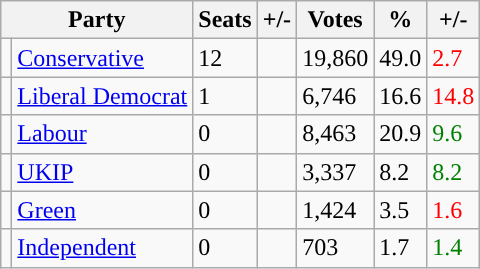<table class="wikitable sortable">
<tr>
<th colspan="2">Party</th>
<th>Seats</th>
<th>+/-</th>
<th>Votes</th>
<th>%</th>
<th>+/-</th>
</tr>
<tr>
<td style="background-color: "></td>
<td><a href='#'>Conservative</a></td>
<td>12</td>
<td></td>
<td>19,860</td>
<td>49.0</td>
<td style="color:red">2.7</td>
</tr>
<tr>
<td style="background-color: "></td>
<td><a href='#'>Liberal Democrat</a></td>
<td>1</td>
<td></td>
<td>6,746</td>
<td>16.6</td>
<td style="color:red">14.8</td>
</tr>
<tr>
<td style="background-color: "></td>
<td><a href='#'>Labour</a></td>
<td>0</td>
<td></td>
<td>8,463</td>
<td>20.9</td>
<td style="color:green">9.6</td>
</tr>
<tr>
<td style="background-color: "></td>
<td><a href='#'>UKIP</a></td>
<td>0</td>
<td></td>
<td>3,337</td>
<td>8.2</td>
<td style="color:green">8.2</td>
</tr>
<tr>
<td style="background-color: "></td>
<td><a href='#'>Green</a></td>
<td>0</td>
<td></td>
<td>1,424</td>
<td>3.5</td>
<td style="color:red">1.6</td>
</tr>
<tr>
<td style="background-color: "></td>
<td><a href='#'>Independent</a></td>
<td>0</td>
<td></td>
<td>703</td>
<td>1.7</td>
<td style="color:green">1.4</td>
</tr>
</table>
